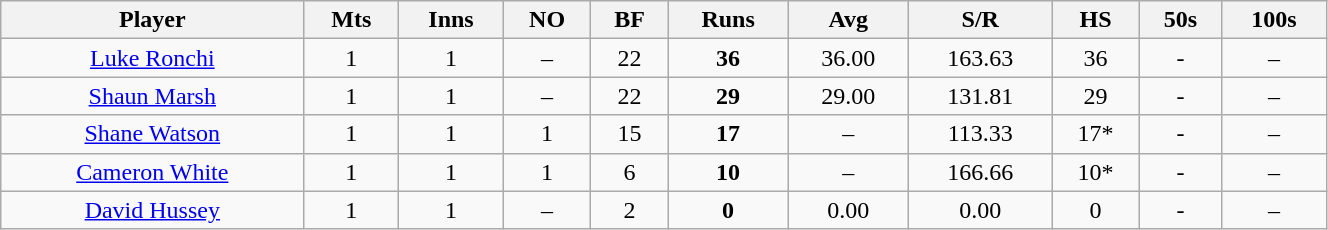<table class="wikitable" width=70%>
<tr>
<th>Player</th>
<th>Mts</th>
<th>Inns</th>
<th>NO</th>
<th>BF</th>
<th>Runs</th>
<th>Avg</th>
<th>S/R</th>
<th>HS</th>
<th>50s</th>
<th>100s</th>
</tr>
<tr align=center>
<td><a href='#'>Luke Ronchi</a></td>
<td>1</td>
<td>1</td>
<td>–</td>
<td>22</td>
<td><strong>36</strong></td>
<td>36.00</td>
<td>163.63</td>
<td>36</td>
<td>-</td>
<td>–</td>
</tr>
<tr align=center>
<td><a href='#'>Shaun Marsh</a></td>
<td>1</td>
<td>1</td>
<td>–</td>
<td>22</td>
<td><strong>29</strong></td>
<td>29.00</td>
<td>131.81</td>
<td>29</td>
<td>-</td>
<td>–</td>
</tr>
<tr align=center>
<td><a href='#'>Shane Watson</a></td>
<td>1</td>
<td>1</td>
<td>1</td>
<td>15</td>
<td><strong>17</strong></td>
<td>–</td>
<td>113.33</td>
<td>17*</td>
<td>-</td>
<td>–</td>
</tr>
<tr align=center>
<td><a href='#'>Cameron White</a></td>
<td>1</td>
<td>1</td>
<td>1</td>
<td>6</td>
<td><strong>10</strong></td>
<td>–</td>
<td>166.66</td>
<td>10*</td>
<td>-</td>
<td>–</td>
</tr>
<tr align=center>
<td><a href='#'>David Hussey</a></td>
<td>1</td>
<td>1</td>
<td>–</td>
<td>2</td>
<td><strong>0</strong></td>
<td>0.00</td>
<td>0.00</td>
<td>0</td>
<td>-</td>
<td>–</td>
</tr>
</table>
